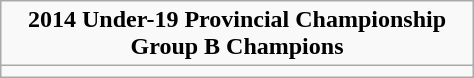<table class="wikitable" style="text-align: center; margin: 0 auto; width: 25%">
<tr>
<td><strong>2014 Under-19 Provincial Championship <br> Group B Champions</strong></td>
</tr>
<tr>
<td><strong></strong></td>
</tr>
</table>
